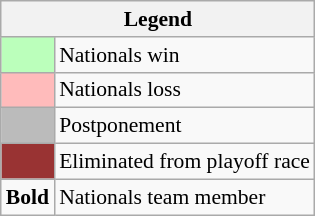<table class="wikitable" style="font-size:90%">
<tr>
<th colspan="2">Legend</th>
</tr>
<tr>
<td style="background:#bfb;"> </td>
<td>Nationals win</td>
</tr>
<tr>
<td style="background:#fbb;"> </td>
<td>Nationals loss</td>
</tr>
<tr>
<td style="background:#bbb;"> </td>
<td>Postponement</td>
</tr>
<tr>
<td style="background:#993333"> </td>
<td>Eliminated from playoff race</td>
</tr>
<tr>
<td><strong>Bold</strong></td>
<td>Nationals team member</td>
</tr>
</table>
